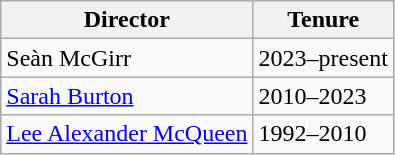<table class="wikitable sortable">
<tr>
<th>Director</th>
<th>Tenure</th>
</tr>
<tr>
<td>Seàn McGirr</td>
<td>2023–present</td>
</tr>
<tr>
<td><a href='#'>Sarah Burton</a></td>
<td>2010–2023</td>
</tr>
<tr>
<td><a href='#'>Lee Alexander McQueen</a></td>
<td>1992–2010</td>
</tr>
</table>
